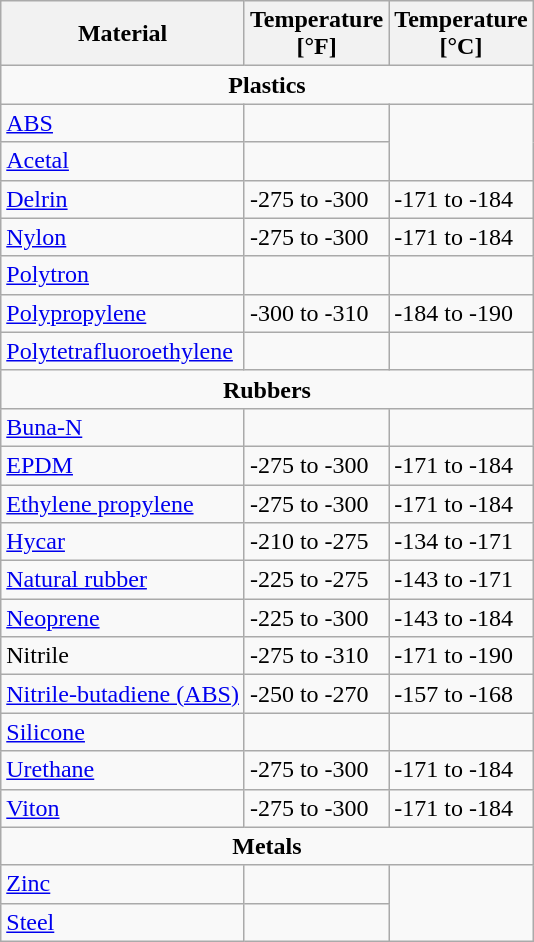<table class="wikitable">
<tr>
<th>Material</th>
<th>Temperature<br>[°F]</th>
<th>Temperature<br>[°C]</th>
</tr>
<tr>
<td colspan="3" style="text-align:center;"><strong>Plastics</strong></td>
</tr>
<tr>
<td><a href='#'>ABS</a></td>
<td></td>
</tr>
<tr>
<td><a href='#'>Acetal</a></td>
<td></td>
</tr>
<tr>
<td><a href='#'>Delrin</a></td>
<td>-275 to -300</td>
<td>-171 to -184</td>
</tr>
<tr>
<td><a href='#'>Nylon</a></td>
<td>-275 to -300</td>
<td>-171 to -184</td>
</tr>
<tr>
<td><a href='#'>Polytron</a></td>
<td></td>
</tr>
<tr>
<td><a href='#'>Polypropylene</a></td>
<td>-300 to -310</td>
<td>-184 to -190</td>
</tr>
<tr>
<td><a href='#'>Polytetrafluoroethylene</a></td>
<td></td>
</tr>
<tr>
<td colspan="3" style="text-align:center;"><strong>Rubbers</strong></td>
</tr>
<tr>
<td><a href='#'>Buna-N</a></td>
<td></td>
</tr>
<tr>
<td><a href='#'>EPDM</a></td>
<td>-275 to -300</td>
<td>-171 to -184</td>
</tr>
<tr>
<td><a href='#'>Ethylene propylene</a></td>
<td>-275 to -300</td>
<td>-171 to -184</td>
</tr>
<tr>
<td><a href='#'>Hycar</a></td>
<td>-210 to -275</td>
<td>-134 to -171</td>
</tr>
<tr>
<td><a href='#'>Natural rubber</a></td>
<td>-225 to -275</td>
<td>-143 to -171</td>
</tr>
<tr>
<td><a href='#'>Neoprene</a></td>
<td>-225 to -300</td>
<td>-143 to -184</td>
</tr>
<tr>
<td>Nitrile</td>
<td>-275 to -310</td>
<td>-171 to -190</td>
</tr>
<tr>
<td><a href='#'>Nitrile-butadiene (ABS)</a></td>
<td>-250 to -270</td>
<td>-157 to -168</td>
</tr>
<tr>
<td><a href='#'>Silicone</a></td>
<td></td>
</tr>
<tr>
<td><a href='#'>Urethane</a></td>
<td>-275 to -300</td>
<td>-171 to -184</td>
</tr>
<tr>
<td><a href='#'>Viton</a></td>
<td>-275 to -300</td>
<td>-171 to -184</td>
</tr>
<tr>
<td colspan="3" style="text-align:center;"><strong>Metals</strong></td>
</tr>
<tr>
<td><a href='#'>Zinc</a></td>
<td></td>
</tr>
<tr>
<td><a href='#'>Steel</a></td>
<td></td>
</tr>
</table>
